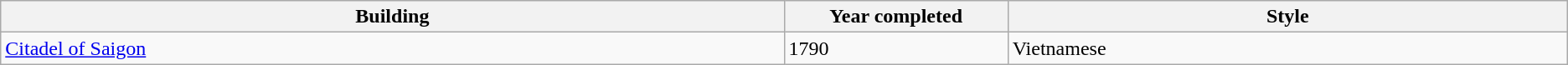<table class="wikitable">
<tr>
<th width=28%>Building</th>
<th width=8%>Year completed</th>
<th width=20%>Style</th>
</tr>
<tr>
<td><a href='#'>Citadel of Saigon</a></td>
<td>1790</td>
<td>Vietnamese</td>
</tr>
</table>
